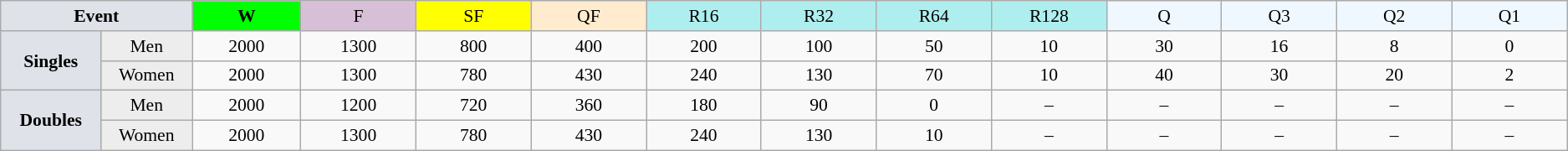<table class=wikitable style=font-size:90%;text-align:center>
<tr>
<td colspan="2" style="width:200px; background:#dfe2e9;"><strong>Event</strong></td>
<td style="width:80px; background:lime;"><strong>W</strong></td>
<td style="width:85px; background:thistle;">F</td>
<td style="width:85px; background:#ff0;">SF</td>
<td style="width:85px; background:#ffebcd;">QF</td>
<td style="width:85px; background:#afeeee;">R16</td>
<td style="width:85px; background:#afeeee;">R32</td>
<td style="width:85px; background:#afeeee;">R64</td>
<td style="width:85px; background:#afeeee;">R128</td>
<td style="width:85px; background:#f0f8ff;">Q</td>
<td style="width:85px; background:#f0f8ff;">Q3</td>
<td style="width:85px; background:#f0f8ff;">Q2</td>
<td style="width:85px; background:#f0f8ff;">Q1</td>
</tr>
<tr>
<td rowspan="2" style="background:#dfe2e9;"><strong>Singles</strong></td>
<td style="background:#ededed;">Men</td>
<td>2000</td>
<td>1300</td>
<td>800</td>
<td>400</td>
<td>200</td>
<td>100</td>
<td>50</td>
<td>10</td>
<td>30</td>
<td>16</td>
<td>8</td>
<td>0</td>
</tr>
<tr>
<td style="background:#ededed;">Women</td>
<td>2000</td>
<td>1300</td>
<td>780</td>
<td>430</td>
<td>240</td>
<td>130</td>
<td>70</td>
<td>10</td>
<td>40</td>
<td>30</td>
<td>20</td>
<td>2</td>
</tr>
<tr>
<td rowspan="2" style="background:#dfe2e9;"><strong>Doubles</strong></td>
<td style="background:#ededed;">Men</td>
<td>2000</td>
<td>1200</td>
<td>720</td>
<td>360</td>
<td>180</td>
<td>90</td>
<td>0</td>
<td>–</td>
<td>–</td>
<td>–</td>
<td>–</td>
<td>–</td>
</tr>
<tr>
<td style="background:#ededed;">Women</td>
<td>2000</td>
<td>1300</td>
<td>780</td>
<td>430</td>
<td>240</td>
<td>130</td>
<td>10</td>
<td>–</td>
<td>–</td>
<td>–</td>
<td>–</td>
<td>–</td>
</tr>
</table>
